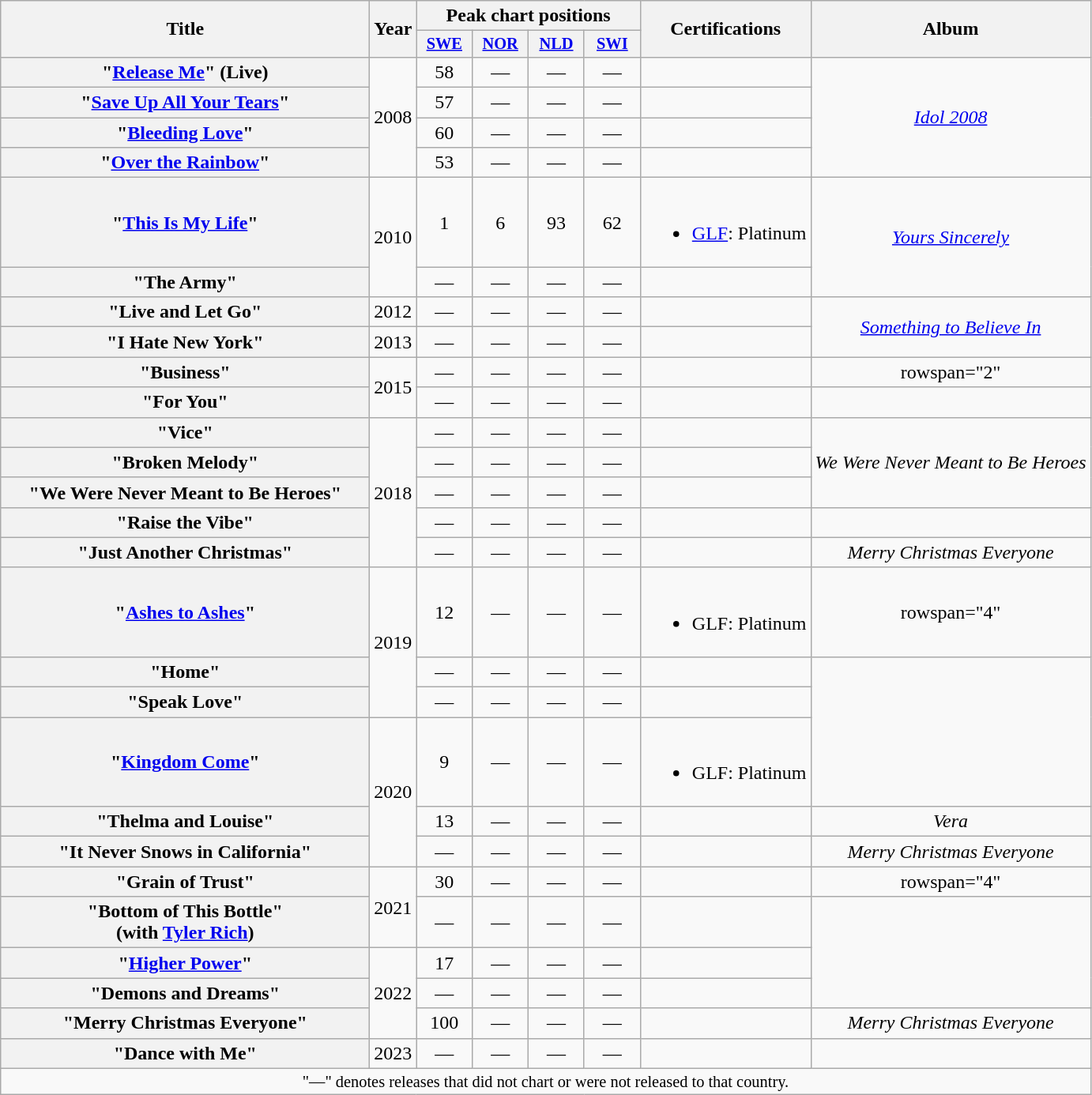<table class="wikitable plainrowheaders" style="text-align:center;">
<tr>
<th scope="col" rowspan="2" style="width:19em;">Title</th>
<th scope="col" rowspan="2" style="width:1em;">Year</th>
<th scope="col" colspan="4">Peak chart positions</th>
<th scope="col" rowspan="2">Certifications</th>
<th scope="col" rowspan="2">Album</th>
</tr>
<tr>
<th scope="col" style="width:3em;font-size:85%;"><a href='#'>SWE</a><br></th>
<th scope="col" style="width:3em;font-size:85%;"><a href='#'>NOR</a><br></th>
<th scope="col" style="width:3em;font-size:85%;"><a href='#'>NLD</a><br></th>
<th scope="col" style="width:3em;font-size:85%;"><a href='#'>SWI</a><br></th>
</tr>
<tr>
<th scope="row">"<a href='#'>Release Me</a>" (Live)</th>
<td rowspan="4">2008</td>
<td>58</td>
<td>—</td>
<td>—</td>
<td>—</td>
<td></td>
<td rowspan="4"><em><a href='#'>Idol 2008</a></em></td>
</tr>
<tr>
<th scope="row">"<a href='#'>Save Up All Your Tears</a>"</th>
<td>57</td>
<td>—</td>
<td>—</td>
<td>—</td>
<td></td>
</tr>
<tr>
<th scope="row">"<a href='#'>Bleeding Love</a>"</th>
<td>60</td>
<td>—</td>
<td>—</td>
<td>—</td>
<td></td>
</tr>
<tr>
<th scope="row">"<a href='#'>Over the Rainbow</a>"</th>
<td>53</td>
<td>—</td>
<td>—</td>
<td>—</td>
<td></td>
</tr>
<tr>
<th scope="row">"<a href='#'>This Is My Life</a>"</th>
<td rowspan="2">2010</td>
<td>1</td>
<td>6</td>
<td>93</td>
<td>62</td>
<td><br><ul><li><a href='#'>GLF</a>: Platinum</li></ul></td>
<td rowspan="2"><em><a href='#'>Yours Sincerely</a></em></td>
</tr>
<tr>
<th scope="row">"The Army"</th>
<td>—</td>
<td>—</td>
<td>—</td>
<td>—</td>
<td></td>
</tr>
<tr>
<th scope="row">"Live and Let Go"</th>
<td>2012</td>
<td>—</td>
<td>—</td>
<td>—</td>
<td>—</td>
<td></td>
<td rowspan="2"><em><a href='#'>Something to Believe In</a></em></td>
</tr>
<tr>
<th scope="row">"I Hate New York"</th>
<td>2013</td>
<td>—</td>
<td>—</td>
<td>—</td>
<td>—</td>
<td></td>
</tr>
<tr>
<th scope="row">"Business"</th>
<td rowspan="2">2015</td>
<td>—</td>
<td>—</td>
<td>—</td>
<td>—</td>
<td></td>
<td>rowspan="2" </td>
</tr>
<tr>
<th scope="row">"For You"</th>
<td>—</td>
<td>—</td>
<td>—</td>
<td>—</td>
<td></td>
</tr>
<tr>
<th scope="row">"Vice"</th>
<td rowspan="5">2018</td>
<td>—</td>
<td>—</td>
<td>—</td>
<td>—</td>
<td></td>
<td rowspan="3"><em>We Were Never Meant to Be Heroes</em></td>
</tr>
<tr>
<th scope="row">"Broken Melody"</th>
<td>—</td>
<td>—</td>
<td>—</td>
<td>—</td>
<td></td>
</tr>
<tr>
<th scope="row">"We Were Never Meant to Be Heroes"</th>
<td>—</td>
<td>—</td>
<td>—</td>
<td>—</td>
<td></td>
</tr>
<tr>
<th scope="row">"Raise the Vibe"</th>
<td>—</td>
<td>—</td>
<td>—</td>
<td>—</td>
<td></td>
<td></td>
</tr>
<tr>
<th scope="row">"Just Another Christmas"</th>
<td>—</td>
<td>—</td>
<td>—</td>
<td>—</td>
<td></td>
<td><em>Merry Christmas Everyone</em></td>
</tr>
<tr>
<th scope="row">"<a href='#'>Ashes to Ashes</a>"</th>
<td rowspan="3">2019</td>
<td>12</td>
<td>—</td>
<td>—</td>
<td>—</td>
<td><br><ul><li>GLF: Platinum</li></ul></td>
<td>rowspan="4" </td>
</tr>
<tr>
<th scope="row">"Home"</th>
<td>—</td>
<td>—</td>
<td>—</td>
<td>—</td>
<td></td>
</tr>
<tr>
<th scope="row">"Speak Love"</th>
<td>—</td>
<td>—</td>
<td>—</td>
<td>—</td>
<td></td>
</tr>
<tr>
<th scope="row">"<a href='#'>Kingdom Come</a>"</th>
<td rowspan="3">2020</td>
<td>9</td>
<td>—</td>
<td>—</td>
<td>—</td>
<td><br><ul><li>GLF: Platinum</li></ul></td>
</tr>
<tr>
<th scope="row">"Thelma and Louise"</th>
<td>13</td>
<td>—</td>
<td>—</td>
<td>—</td>
<td></td>
<td><em>Vera</em></td>
</tr>
<tr>
<th scope="row">"It Never Snows in California"</th>
<td>—</td>
<td>—</td>
<td>—</td>
<td>—</td>
<td></td>
<td><em>Merry Christmas Everyone</em></td>
</tr>
<tr>
<th scope="row">"Grain of Trust"</th>
<td rowspan="2">2021</td>
<td>30</td>
<td>—</td>
<td>—</td>
<td>—</td>
<td></td>
<td>rowspan="4" </td>
</tr>
<tr>
<th scope="row">"Bottom of This Bottle"<br><span>(with <a href='#'>Tyler Rich</a>)</span></th>
<td>—</td>
<td>—</td>
<td>—</td>
<td>—</td>
<td></td>
</tr>
<tr>
<th scope="row">"<a href='#'>Higher Power</a>"</th>
<td rowspan="3">2022</td>
<td>17</td>
<td>—</td>
<td>—</td>
<td>—</td>
<td></td>
</tr>
<tr>
<th scope="row">"Demons and Dreams"</th>
<td>—</td>
<td>—</td>
<td>—</td>
<td>—</td>
<td></td>
</tr>
<tr>
<th scope="row">"Merry Christmas Everyone"</th>
<td>100<br></td>
<td>—</td>
<td>—</td>
<td>—</td>
<td></td>
<td><em>Merry Christmas Everyone</em></td>
</tr>
<tr>
<th scope="row">"Dance with Me"</th>
<td>2023</td>
<td>—</td>
<td>—</td>
<td>—</td>
<td>—</td>
<td></td>
<td></td>
</tr>
<tr>
<td colspan="20" style="font-size:85%">"—" denotes releases that did not chart or were not released to that country.</td>
</tr>
</table>
